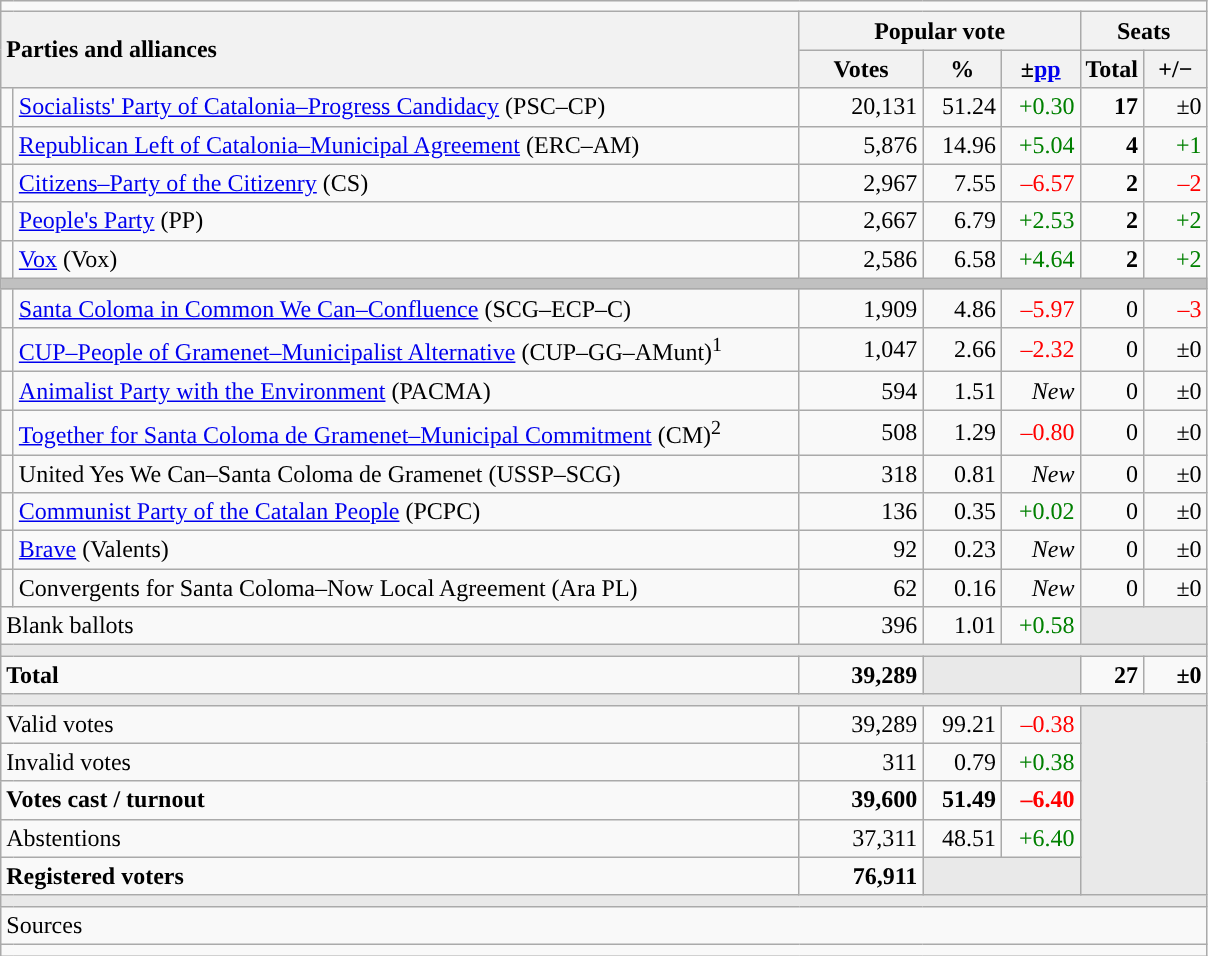<table class="wikitable" style="text-align:right;">
<tr>
<td colspan="7"></td>
</tr>
<tr>
<th style="text-align:left;" rowspan="2" colspan="2" width="525">Parties and alliances</th>
<th colspan="3">Popular vote</th>
<th colspan="2">Seats</th>
</tr>
<tr>
<th width="75">Votes</th>
<th width="45">%</th>
<th width="45">±<a href='#'>pp</a></th>
<th width="35">Total</th>
<th width="35">+/−</th>
</tr>
<tr>
<td width="1" style="color:inherit;background:"></td>
<td align="left"><a href='#'>Socialists' Party of Catalonia–Progress Candidacy</a> (PSC–CP)</td>
<td>20,131</td>
<td>51.24</td>
<td style="color:green;">+0.30</td>
<td><strong>17</strong></td>
<td>±0</td>
</tr>
<tr>
<td style="color:inherit;background:"></td>
<td align="left"><a href='#'>Republican Left of Catalonia–Municipal Agreement</a> (ERC–AM)</td>
<td>5,876</td>
<td>14.96</td>
<td style="color:green;">+5.04</td>
<td><strong>4</strong></td>
<td style="color:green;">+1</td>
</tr>
<tr>
<td style="color:inherit;background:"></td>
<td align="left"><a href='#'>Citizens–Party of the Citizenry</a> (CS)</td>
<td>2,967</td>
<td>7.55</td>
<td style="color:red;">–6.57</td>
<td><strong>2</strong></td>
<td style="color:red;">–2</td>
</tr>
<tr>
<td style="color:inherit;background:"></td>
<td align="left"><a href='#'>People's Party</a> (PP)</td>
<td>2,667</td>
<td>6.79</td>
<td style="color:green;">+2.53</td>
<td><strong>2</strong></td>
<td style="color:green;">+2</td>
</tr>
<tr>
<td style="color:inherit;background:"></td>
<td align="left"><a href='#'>Vox</a> (Vox)</td>
<td>2,586</td>
<td>6.58</td>
<td style="color:green;">+4.64</td>
<td><strong>2</strong></td>
<td style="color:green;">+2</td>
</tr>
<tr>
<td colspan="7" bgcolor="#C0C0C0"></td>
</tr>
<tr>
<td style="color:inherit;background:"></td>
<td align="left"><a href='#'>Santa Coloma in Common We Can–Confluence</a> (SCG–ECP–C)</td>
<td>1,909</td>
<td>4.86</td>
<td style="color:red;">–5.97</td>
<td>0</td>
<td style="color:red;">–3</td>
</tr>
<tr>
<td style="color:inherit;background:"></td>
<td align="left"><a href='#'>CUP–People of Gramenet–Municipalist Alternative</a> (CUP–GG–AMunt)<sup>1</sup></td>
<td>1,047</td>
<td>2.66</td>
<td style="color:red;">–2.32</td>
<td>0</td>
<td>±0</td>
</tr>
<tr>
<td style="color:inherit;background:"></td>
<td align="left"><a href='#'>Animalist Party with the Environment</a> (PACMA)</td>
<td>594</td>
<td>1.51</td>
<td><em>New</em></td>
<td>0</td>
<td>±0</td>
</tr>
<tr>
<td style="color:inherit;background:"></td>
<td align="left"><a href='#'>Together for Santa Coloma de Gramenet–Municipal Commitment</a> (CM)<sup>2</sup></td>
<td>508</td>
<td>1.29</td>
<td style="color:red;">–0.80</td>
<td>0</td>
<td>±0</td>
</tr>
<tr>
<td style="color:inherit;background:"></td>
<td align="left">United Yes We Can–Santa Coloma de Gramenet (USSP–SCG)</td>
<td>318</td>
<td>0.81</td>
<td><em>New</em></td>
<td>0</td>
<td>±0</td>
</tr>
<tr>
<td style="color:inherit;background:"></td>
<td align="left"><a href='#'>Communist Party of the Catalan People</a> (PCPC)</td>
<td>136</td>
<td>0.35</td>
<td style="color:green;">+0.02</td>
<td>0</td>
<td>±0</td>
</tr>
<tr>
<td style="color:inherit;background:"></td>
<td align="left"><a href='#'>Brave</a> (Valents)</td>
<td>92</td>
<td>0.23</td>
<td><em>New</em></td>
<td>0</td>
<td>±0</td>
</tr>
<tr>
<td style="color:inherit;background:"></td>
<td align="left">Convergents for Santa Coloma–Now Local Agreement (Ara PL)</td>
<td>62</td>
<td>0.16</td>
<td><em>New</em></td>
<td>0</td>
<td>±0</td>
</tr>
<tr>
<td align="left" colspan="2">Blank ballots</td>
<td>396</td>
<td>1.01</td>
<td style="color:green;">+0.58</td>
<td bgcolor="#E9E9E9" colspan="2"></td>
</tr>
<tr>
<td colspan="7" bgcolor="#E9E9E9"></td>
</tr>
<tr style="font-weight:bold;">
<td align="left" colspan="2">Total</td>
<td>39,289</td>
<td bgcolor="#E9E9E9" colspan="2"></td>
<td>27</td>
<td>±0</td>
</tr>
<tr>
<td colspan="7" bgcolor="#E9E9E9"></td>
</tr>
<tr>
<td align="left" colspan="2">Valid votes</td>
<td>39,289</td>
<td>99.21</td>
<td style="color:red;">–0.38</td>
<td bgcolor="#E9E9E9" colspan="2" rowspan="5"></td>
</tr>
<tr>
<td align="left" colspan="2">Invalid votes</td>
<td>311</td>
<td>0.79</td>
<td style="color:green;">+0.38</td>
</tr>
<tr style="font-weight:bold;">
<td align="left" colspan="2">Votes cast / turnout</td>
<td>39,600</td>
<td>51.49</td>
<td style="color:red;">–6.40</td>
</tr>
<tr>
<td align="left" colspan="2">Abstentions</td>
<td>37,311</td>
<td>48.51</td>
<td style="color:green;">+6.40</td>
</tr>
<tr style="font-weight:bold;">
<td align="left" colspan="2">Registered voters</td>
<td>76,911</td>
<td bgcolor="#E9E9E9" colspan="2"></td>
</tr>
<tr>
<td colspan="7" bgcolor="#E9E9E9"></td>
</tr>
<tr>
<td align="left" colspan="7">Sources</td>
</tr>
<tr>
<td colspan="7" style="text-align:left; max-width:790px;"></td>
</tr>
</table>
